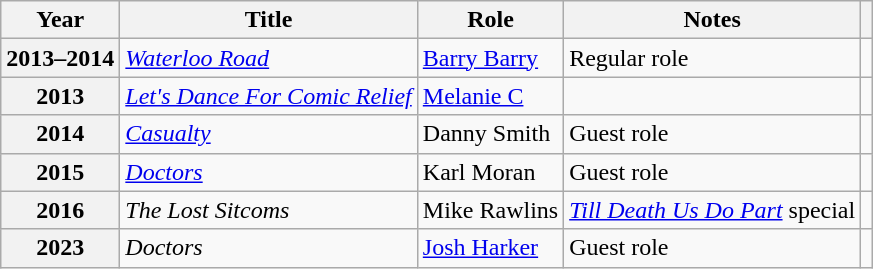<table class="wikitable sortable plainrowheaders">
<tr>
<th scope="col">Year</th>
<th scope="col">Title</th>
<th scope="col">Role</th>
<th scope="col" class="unsortable">Notes</th>
<th scope="col" class="unsortable"></th>
</tr>
<tr>
<th scope="row">2013–2014</th>
<td><em><a href='#'>Waterloo Road</a></em></td>
<td><a href='#'>Barry Barry</a></td>
<td>Regular role</td>
<td style="text-align:center;"></td>
</tr>
<tr>
<th scope="row">2013</th>
<td><em><a href='#'>Let's Dance For Comic Relief</a></em></td>
<td><a href='#'>Melanie C</a></td>
<td></td>
<td style="text-align:center;"></td>
</tr>
<tr>
<th scope="row">2014</th>
<td><em><a href='#'>Casualty</a></em></td>
<td>Danny Smith</td>
<td>Guest role</td>
<td style="text-align:center;"></td>
</tr>
<tr>
<th scope="row">2015</th>
<td><em><a href='#'>Doctors</a></em></td>
<td>Karl Moran</td>
<td>Guest role</td>
<td style="text-align:center;"></td>
</tr>
<tr>
<th scope="row">2016</th>
<td><em>The Lost Sitcoms</em></td>
<td>Mike Rawlins</td>
<td><em><a href='#'>Till Death Us Do Part</a></em> special</td>
<td style="text-align:center;"></td>
</tr>
<tr>
<th scope="row">2023</th>
<td><em>Doctors</em></td>
<td><a href='#'>Josh Harker</a></td>
<td>Guest role</td>
<td style="text-align:center;"></td>
</tr>
</table>
